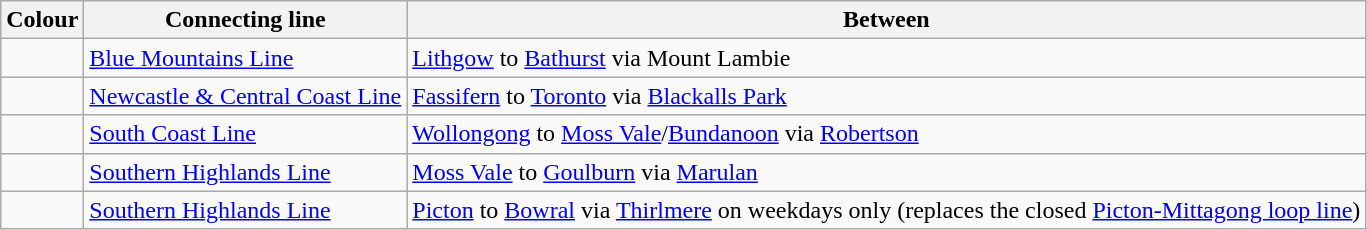<table class="wikitable">
<tr>
<th>Colour</th>
<th>Connecting line</th>
<th>Between</th>
</tr>
<tr>
<td class="noresize"></td>
<td><a href='#'>Blue Mountains Line</a></td>
<td><a href='#'>Lithgow</a> to <a href='#'>Bathurst</a> via Mount Lambie</td>
</tr>
<tr>
<td></td>
<td><a href='#'>Newcastle & Central Coast Line</a></td>
<td><a href='#'>Fassifern</a> to <a href='#'>Toronto</a> via <a href='#'>Blackalls Park</a></td>
</tr>
<tr>
<td></td>
<td><a href='#'>South Coast Line</a></td>
<td><a href='#'>Wollongong</a> to <a href='#'>Moss Vale</a>/<a href='#'>Bundanoon</a> via <a href='#'>Robertson</a></td>
</tr>
<tr>
<td></td>
<td><a href='#'>Southern Highlands Line</a></td>
<td><a href='#'>Moss Vale</a> to <a href='#'>Goulburn</a> via <a href='#'>Marulan</a></td>
</tr>
<tr>
<td></td>
<td><a href='#'>Southern Highlands Line</a></td>
<td><a href='#'>Picton</a> to <a href='#'>Bowral</a> via <a href='#'>Thirlmere</a> on weekdays only (replaces the closed <a href='#'>Picton-Mittagong loop line</a>)</td>
</tr>
</table>
